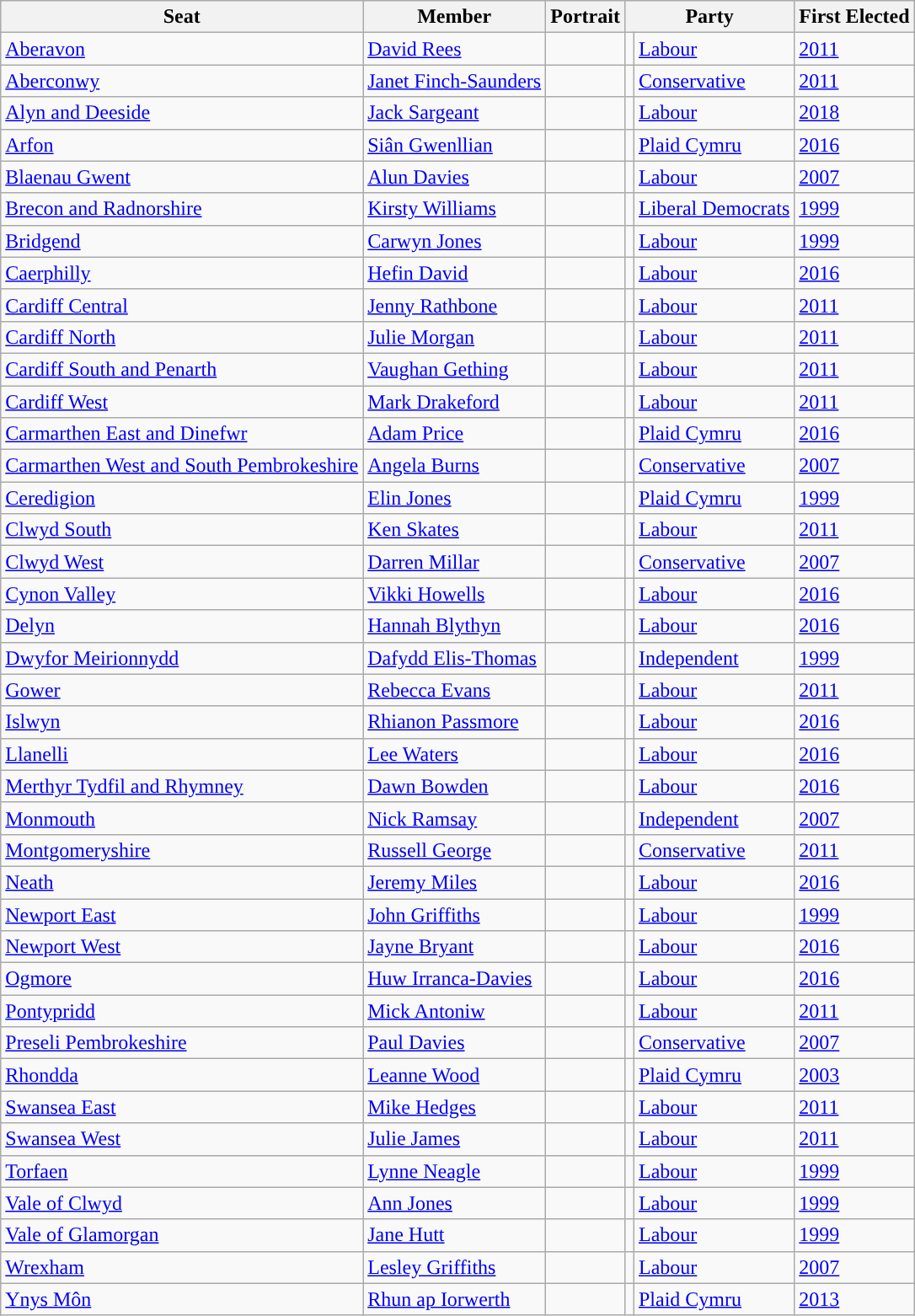<table class="wikitable sortable">
<tr>
<th colspan="1">Seat</th>
<th>Member</th>
<th>Portrait</th>
<th colspan="2">Party</th>
<th>First Elected</th>
</tr>
<tr>
<td><a href='#'>Aberavon</a></td>
<td><a href='#'>David Rees</a></td>
<td></td>
<td style="color:inherit;background:"></td>
<td><a href='#'>Labour</a></td>
<td><a href='#'>2011</a></td>
</tr>
<tr>
<td><a href='#'>Aberconwy</a></td>
<td><a href='#'>Janet Finch-Saunders</a></td>
<td></td>
<td style="color:inherit;background:"></td>
<td><a href='#'>Conservative</a></td>
<td><a href='#'>2011</a></td>
</tr>
<tr>
<td><a href='#'>Alyn and Deeside</a></td>
<td><a href='#'>Jack Sargeant</a></td>
<td></td>
<td style="color:inherit;background:"></td>
<td><a href='#'>Labour</a></td>
<td><a href='#'>2018</a></td>
</tr>
<tr>
<td><a href='#'>Arfon</a></td>
<td><a href='#'>Siân Gwenllian</a></td>
<td></td>
<td style="color:inherit;background:"></td>
<td><a href='#'>Plaid Cymru</a></td>
<td><a href='#'>2016</a></td>
</tr>
<tr>
<td><a href='#'>Blaenau Gwent</a></td>
<td><a href='#'>Alun Davies</a></td>
<td></td>
<td style="color:inherit;background:"></td>
<td><a href='#'>Labour</a></td>
<td><a href='#'>2007</a></td>
</tr>
<tr>
<td><a href='#'>Brecon and Radnorshire</a></td>
<td><a href='#'>Kirsty Williams</a></td>
<td></td>
<td style="color:inherit;background:"></td>
<td><a href='#'>Liberal Democrats</a></td>
<td><a href='#'>1999</a></td>
</tr>
<tr>
<td><a href='#'>Bridgend</a></td>
<td><a href='#'>Carwyn Jones</a></td>
<td></td>
<td style="color:inherit;background:"></td>
<td><a href='#'>Labour</a></td>
<td><a href='#'>1999</a></td>
</tr>
<tr>
<td><a href='#'>Caerphilly</a></td>
<td><a href='#'>Hefin David</a></td>
<td></td>
<td style="color:inherit;background:"></td>
<td><a href='#'>Labour</a></td>
<td><a href='#'>2016</a></td>
</tr>
<tr>
<td><a href='#'>Cardiff Central</a></td>
<td><a href='#'>Jenny Rathbone</a></td>
<td></td>
<td style="color:inherit;background:"></td>
<td><a href='#'>Labour</a></td>
<td><a href='#'>2011</a></td>
</tr>
<tr>
<td><a href='#'>Cardiff North</a></td>
<td><a href='#'>Julie Morgan</a></td>
<td></td>
<td style="color:inherit;background:"></td>
<td><a href='#'>Labour</a></td>
<td><a href='#'>2011</a></td>
</tr>
<tr>
<td><a href='#'>Cardiff South and Penarth</a></td>
<td><a href='#'>Vaughan Gething</a></td>
<td></td>
<td style="color:inherit;background:"></td>
<td><a href='#'>Labour</a></td>
<td><a href='#'>2011</a></td>
</tr>
<tr>
<td><a href='#'>Cardiff West</a></td>
<td><a href='#'>Mark Drakeford</a></td>
<td></td>
<td style="color:inherit;background:"></td>
<td><a href='#'>Labour</a></td>
<td><a href='#'>2011</a></td>
</tr>
<tr>
<td><a href='#'>Carmarthen East and Dinefwr</a></td>
<td><a href='#'>Adam Price</a></td>
<td></td>
<td style="color:inherit;background:"></td>
<td><a href='#'>Plaid Cymru</a></td>
<td><a href='#'>2016</a></td>
</tr>
<tr>
<td><a href='#'>Carmarthen West and South Pembrokeshire</a></td>
<td><a href='#'>Angela Burns</a></td>
<td></td>
<td style="color:inherit;background:"></td>
<td><a href='#'>Conservative</a></td>
<td><a href='#'>2007</a></td>
</tr>
<tr>
<td><a href='#'>Ceredigion</a></td>
<td><a href='#'>Elin Jones</a></td>
<td></td>
<td style="color:inherit;background:"></td>
<td><a href='#'>Plaid Cymru</a></td>
<td><a href='#'>1999</a></td>
</tr>
<tr>
<td><a href='#'>Clwyd South</a></td>
<td><a href='#'>Ken Skates</a></td>
<td></td>
<td style="color:inherit;background:"></td>
<td><a href='#'>Labour</a></td>
<td><a href='#'>2011</a></td>
</tr>
<tr>
<td><a href='#'>Clwyd West</a></td>
<td><a href='#'>Darren Millar</a></td>
<td></td>
<td style="color:inherit;background:"></td>
<td><a href='#'>Conservative</a></td>
<td><a href='#'>2007</a></td>
</tr>
<tr>
<td><a href='#'>Cynon Valley</a></td>
<td><a href='#'>Vikki Howells</a></td>
<td></td>
<td style="color:inherit;background:"></td>
<td><a href='#'>Labour</a></td>
<td><a href='#'>2016</a></td>
</tr>
<tr>
<td><a href='#'>Delyn</a></td>
<td><a href='#'>Hannah Blythyn</a></td>
<td></td>
<td style="color:inherit;background:"></td>
<td><a href='#'>Labour</a></td>
<td><a href='#'>2016</a></td>
</tr>
<tr>
<td><a href='#'>Dwyfor Meirionnydd</a></td>
<td><a href='#'>Dafydd Elis-Thomas</a></td>
<td></td>
<td style="color:inherit;background:"></td>
<td><a href='#'>Independent</a></td>
<td><a href='#'>1999</a></td>
</tr>
<tr>
<td><a href='#'>Gower</a></td>
<td><a href='#'>Rebecca Evans</a></td>
<td></td>
<td style="color:inherit;background:"></td>
<td><a href='#'>Labour</a></td>
<td><a href='#'>2011</a></td>
</tr>
<tr>
<td><a href='#'>Islwyn</a></td>
<td><a href='#'>Rhianon Passmore</a></td>
<td></td>
<td style="color:inherit;background:"></td>
<td><a href='#'>Labour</a></td>
<td><a href='#'>2016</a></td>
</tr>
<tr>
<td><a href='#'>Llanelli</a></td>
<td><a href='#'>Lee Waters</a></td>
<td></td>
<td style="color:inherit;background:"></td>
<td><a href='#'>Labour</a></td>
<td><a href='#'>2016</a></td>
</tr>
<tr>
<td><a href='#'>Merthyr Tydfil and Rhymney</a></td>
<td><a href='#'>Dawn Bowden</a></td>
<td></td>
<td style="color:inherit;background:"></td>
<td><a href='#'>Labour</a></td>
<td><a href='#'>2016</a></td>
</tr>
<tr>
<td><a href='#'>Monmouth</a></td>
<td><a href='#'>Nick Ramsay</a></td>
<td></td>
<td style="color:inherit;background:"></td>
<td><a href='#'>Independent</a></td>
<td><a href='#'>2007</a></td>
</tr>
<tr>
<td><a href='#'>Montgomeryshire</a></td>
<td><a href='#'>Russell George</a></td>
<td></td>
<td style="color:inherit;background:"></td>
<td><a href='#'>Conservative</a></td>
<td><a href='#'>2011</a></td>
</tr>
<tr>
<td><a href='#'>Neath</a></td>
<td><a href='#'>Jeremy Miles</a></td>
<td></td>
<td style="color:inherit;background:"></td>
<td><a href='#'>Labour</a></td>
<td><a href='#'>2016</a></td>
</tr>
<tr>
<td><a href='#'>Newport East</a></td>
<td><a href='#'>John Griffiths</a></td>
<td></td>
<td style="color:inherit;background:"></td>
<td><a href='#'>Labour</a></td>
<td><a href='#'>1999</a></td>
</tr>
<tr>
<td><a href='#'>Newport West</a></td>
<td><a href='#'>Jayne Bryant</a></td>
<td></td>
<td style="color:inherit;background:"></td>
<td><a href='#'>Labour</a></td>
<td><a href='#'>2016</a></td>
</tr>
<tr>
<td><a href='#'>Ogmore</a></td>
<td><a href='#'>Huw Irranca-Davies</a></td>
<td></td>
<td style="color:inherit;background:"></td>
<td><a href='#'>Labour</a></td>
<td><a href='#'>2016</a></td>
</tr>
<tr>
<td><a href='#'>Pontypridd</a></td>
<td><a href='#'>Mick Antoniw</a></td>
<td></td>
<td style="color:inherit;background:"></td>
<td><a href='#'>Labour</a></td>
<td><a href='#'>2011</a></td>
</tr>
<tr>
<td><a href='#'>Preseli Pembrokeshire</a></td>
<td><a href='#'>Paul Davies</a></td>
<td></td>
<td style="color:inherit;background:"></td>
<td><a href='#'>Conservative</a></td>
<td><a href='#'>2007</a></td>
</tr>
<tr>
<td><a href='#'>Rhondda</a></td>
<td><a href='#'>Leanne Wood</a></td>
<td></td>
<td style="color:inherit;background:"></td>
<td><a href='#'>Plaid Cymru</a></td>
<td><a href='#'>2003</a></td>
</tr>
<tr>
<td><a href='#'>Swansea East</a></td>
<td><a href='#'>Mike Hedges</a></td>
<td></td>
<td style="color:inherit;background:"></td>
<td><a href='#'>Labour</a></td>
<td><a href='#'>2011</a></td>
</tr>
<tr>
<td><a href='#'>Swansea West</a></td>
<td><a href='#'>Julie James</a></td>
<td></td>
<td style="color:inherit;background:"></td>
<td><a href='#'>Labour</a></td>
<td><a href='#'>2011</a></td>
</tr>
<tr>
<td><a href='#'>Torfaen</a></td>
<td><a href='#'>Lynne Neagle</a></td>
<td></td>
<td style="color:inherit;background:"></td>
<td><a href='#'>Labour</a></td>
<td><a href='#'>1999</a></td>
</tr>
<tr>
<td><a href='#'>Vale of Clwyd</a></td>
<td><a href='#'>Ann Jones</a></td>
<td></td>
<td style="color:inherit;background:"></td>
<td><a href='#'>Labour</a></td>
<td><a href='#'>1999</a></td>
</tr>
<tr>
<td><a href='#'>Vale of Glamorgan</a></td>
<td><a href='#'>Jane Hutt</a></td>
<td></td>
<td style="color:inherit;background:"></td>
<td><a href='#'>Labour</a></td>
<td><a href='#'>1999</a></td>
</tr>
<tr>
<td><a href='#'>Wrexham</a></td>
<td><a href='#'>Lesley Griffiths</a></td>
<td></td>
<td style="color:inherit;background:"></td>
<td><a href='#'>Labour</a></td>
<td><a href='#'>2007</a></td>
</tr>
<tr>
<td><a href='#'>Ynys Môn</a></td>
<td><a href='#'>Rhun ap Iorwerth</a></td>
<td></td>
<td style="color:inherit;background:"></td>
<td><a href='#'>Plaid Cymru</a></td>
<td><a href='#'>2013</a></td>
</tr>
</table>
